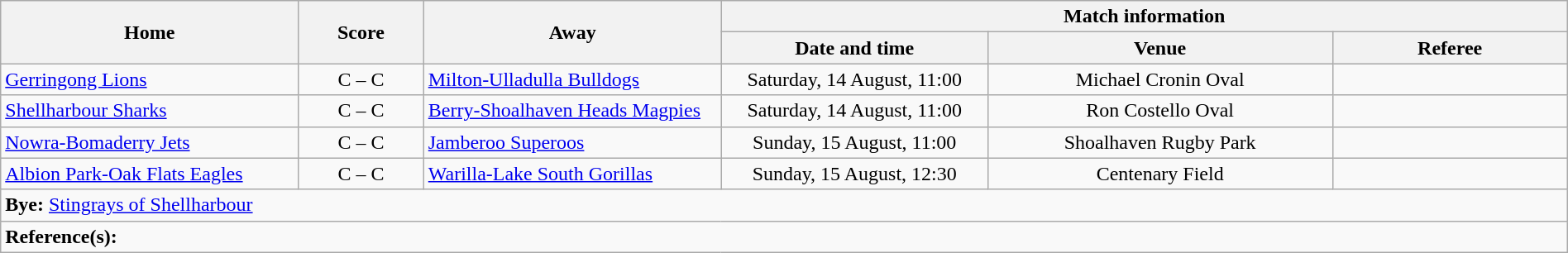<table class="wikitable" width="100% text-align:center;">
<tr>
<th rowspan="2" width="19%">Home</th>
<th rowspan="2" width="8%">Score</th>
<th rowspan="2" width="19%">Away</th>
<th colspan="3">Match information</th>
</tr>
<tr bgcolor="#CCCCCC">
<th width="17%">Date and time</th>
<th width="22%">Venue</th>
<th>Referee</th>
</tr>
<tr>
<td> <a href='#'>Gerringong Lions</a></td>
<td style="text-align:center;">C – C</td>
<td> <a href='#'>Milton-Ulladulla Bulldogs</a></td>
<td style="text-align:center;">Saturday, 14 August, 11:00</td>
<td style="text-align:center;">Michael Cronin Oval</td>
<td style="text-align:center;"></td>
</tr>
<tr>
<td> <a href='#'>Shellharbour Sharks</a></td>
<td style="text-align:center;">C – C</td>
<td> <a href='#'>Berry-Shoalhaven Heads Magpies</a></td>
<td style="text-align:center;">Saturday, 14 August, 11:00</td>
<td style="text-align:center;">Ron Costello Oval</td>
<td style="text-align:center;"></td>
</tr>
<tr>
<td> <a href='#'>Nowra-Bomaderry Jets</a></td>
<td style="text-align:center;">C – C</td>
<td> <a href='#'>Jamberoo Superoos</a></td>
<td style="text-align:center;">Sunday, 15 August, 11:00</td>
<td style="text-align:center;">Shoalhaven Rugby Park</td>
<td style="text-align:center;"></td>
</tr>
<tr>
<td> <a href='#'>Albion Park-Oak Flats Eagles</a></td>
<td style="text-align:center;">C – C</td>
<td> <a href='#'>Warilla-Lake South Gorillas</a></td>
<td style="text-align:center;">Sunday, 15 August, 12:30</td>
<td style="text-align:center;">Centenary Field</td>
<td style="text-align:center;"></td>
</tr>
<tr>
<td colspan="6" align="centre"><strong>Bye:</strong>  <a href='#'>Stingrays of Shellharbour</a></td>
</tr>
<tr>
<td colspan="6"><strong>Reference(s):</strong></td>
</tr>
</table>
